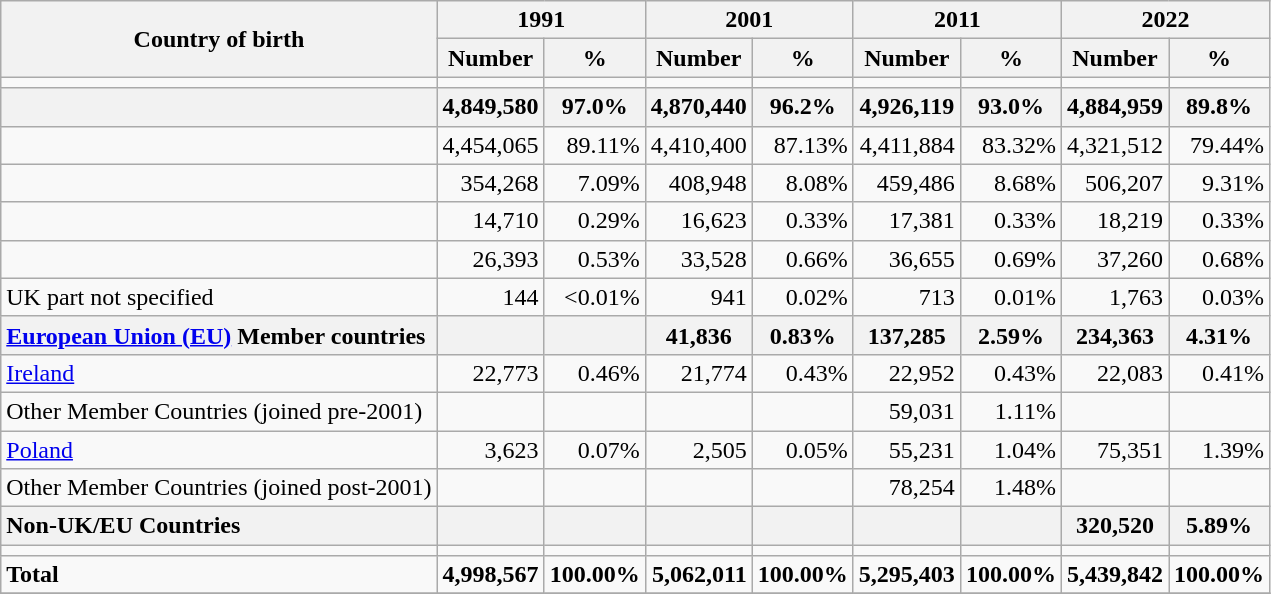<table class="wikitable sortable" style="text-align:right">
<tr>
<th rowspan="2">Country of birth</th>
<th colspan="2">1991</th>
<th colspan="2">2001</th>
<th colspan="2">2011</th>
<th colspan="2">2022</th>
</tr>
<tr>
<th>Number</th>
<th>%</th>
<th>Number</th>
<th>%</th>
<th>Number</th>
<th>%</th>
<th>Number</th>
<th>%</th>
</tr>
<tr>
<td></td>
<td></td>
<td></td>
<td></td>
<td></td>
<td></td>
<td></td>
<td></td>
<td></td>
</tr>
<tr>
<th style="text-align:left"></th>
<th>4,849,580</th>
<th>97.0%</th>
<th>4,870,440</th>
<th>96.2%</th>
<th>4,926,119</th>
<th>93.0%</th>
<th>4,884,959</th>
<th>89.8%</th>
</tr>
<tr>
<td style="text-align:left"></td>
<td>4,454,065</td>
<td>89.11%</td>
<td>4,410,400</td>
<td>87.13%</td>
<td>4,411,884</td>
<td>83.32%</td>
<td>4,321,512</td>
<td>79.44%</td>
</tr>
<tr>
<td style="text-align:left"></td>
<td>354,268</td>
<td>7.09%</td>
<td>408,948</td>
<td>8.08%</td>
<td>459,486</td>
<td>8.68%</td>
<td>506,207</td>
<td>9.31%</td>
</tr>
<tr>
<td style="text-align:left"></td>
<td>14,710</td>
<td>0.29%</td>
<td>16,623</td>
<td>0.33%</td>
<td>17,381</td>
<td>0.33%</td>
<td>18,219</td>
<td>0.33%</td>
</tr>
<tr>
<td style="text-align:left"></td>
<td>26,393</td>
<td>0.53%</td>
<td>33,528</td>
<td>0.66%</td>
<td>36,655</td>
<td>0.69%</td>
<td>37,260</td>
<td>0.68%</td>
</tr>
<tr>
<td style="text-align:left"> UK part not specified</td>
<td>144</td>
<td><0.01%</td>
<td>941</td>
<td>0.02%</td>
<td>713</td>
<td>0.01%</td>
<td>1,763</td>
<td>0.03%</td>
</tr>
<tr>
<th style="text-align:left"> <a href='#'>European Union (EU)</a> Member countries</th>
<th></th>
<th></th>
<th>41,836</th>
<th>0.83%</th>
<th>137,285</th>
<th>2.59%</th>
<th>234,363</th>
<th>4.31%</th>
</tr>
<tr>
<td style="text-align:left"> <a href='#'>Ireland</a></td>
<td>22,773</td>
<td>0.46%</td>
<td>21,774</td>
<td>0.43%</td>
<td>22,952</td>
<td>0.43%</td>
<td>22,083</td>
<td>0.41%</td>
</tr>
<tr>
<td style="text-align:left"> Other Member Countries (joined pre-2001)</td>
<td></td>
<td></td>
<td></td>
<td></td>
<td>59,031</td>
<td>1.11%</td>
<td></td>
<td></td>
</tr>
<tr>
<td style="text-align:left"> <a href='#'>Poland</a></td>
<td>3,623</td>
<td>0.07%</td>
<td>2,505</td>
<td>0.05%</td>
<td>55,231</td>
<td>1.04%</td>
<td>75,351</td>
<td>1.39%</td>
</tr>
<tr>
<td style="text-align:left"> Other Member Countries (joined post-2001)</td>
<td></td>
<td></td>
<td></td>
<td></td>
<td>78,254</td>
<td>1.48%</td>
<td></td>
<td></td>
</tr>
<tr>
<th style="text-align:left">Non-UK/EU Countries</th>
<th></th>
<th></th>
<th></th>
<th></th>
<th></th>
<th></th>
<th>320,520</th>
<th>5.89%</th>
</tr>
<tr>
<td></td>
<td></td>
<td></td>
<td></td>
<td></td>
<td></td>
<td></td>
<td></td>
<td></td>
</tr>
<tr>
<td style="text-align:left"><strong>Total</strong></td>
<td><strong>4,998,567</strong></td>
<td><strong>100.00%</strong></td>
<td><strong>5,062,011</strong></td>
<td><strong>100.00%</strong></td>
<td><strong>5,295,403</strong></td>
<td><strong>100.00%</strong></td>
<td><strong>5,439,842</strong></td>
<td><strong>100.00%</strong></td>
</tr>
<tr>
</tr>
</table>
